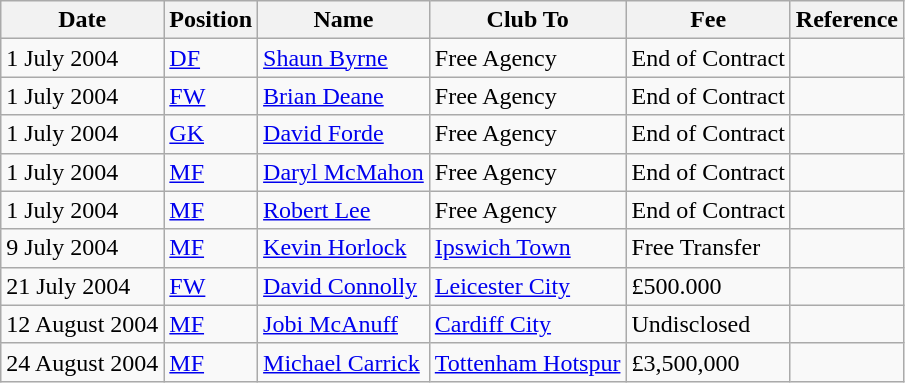<table class="wikitable">
<tr>
<th>Date</th>
<th>Position</th>
<th>Name</th>
<th>Club To</th>
<th>Fee</th>
<th>Reference</th>
</tr>
<tr>
<td>1 July 2004</td>
<td><a href='#'>DF</a></td>
<td><a href='#'>Shaun Byrne</a></td>
<td>Free Agency</td>
<td>End of Contract</td>
<td></td>
</tr>
<tr>
<td>1 July 2004</td>
<td><a href='#'>FW</a></td>
<td><a href='#'>Brian Deane</a></td>
<td>Free Agency</td>
<td>End of Contract</td>
<td></td>
</tr>
<tr>
<td>1 July 2004</td>
<td><a href='#'>GK</a></td>
<td><a href='#'>David Forde</a></td>
<td>Free Agency</td>
<td>End of Contract</td>
<td></td>
</tr>
<tr>
<td>1 July 2004</td>
<td><a href='#'>MF</a></td>
<td><a href='#'>Daryl McMahon</a></td>
<td>Free Agency</td>
<td>End of Contract</td>
<td></td>
</tr>
<tr>
<td>1 July 2004</td>
<td><a href='#'>MF</a></td>
<td><a href='#'>Robert Lee</a></td>
<td>Free Agency</td>
<td>End of Contract</td>
<td></td>
</tr>
<tr>
<td>9 July 2004</td>
<td><a href='#'>MF</a></td>
<td><a href='#'>Kevin Horlock</a></td>
<td><a href='#'>Ipswich Town</a></td>
<td>Free Transfer</td>
<td></td>
</tr>
<tr>
<td>21 July 2004</td>
<td><a href='#'>FW</a></td>
<td><a href='#'>David Connolly</a></td>
<td><a href='#'>Leicester City</a></td>
<td>£500.000</td>
<td></td>
</tr>
<tr>
<td>12 August 2004</td>
<td><a href='#'>MF</a></td>
<td><a href='#'>Jobi McAnuff</a></td>
<td><a href='#'>Cardiff City</a></td>
<td>Undisclosed</td>
<td></td>
</tr>
<tr>
<td>24 August 2004</td>
<td><a href='#'>MF</a></td>
<td><a href='#'>Michael Carrick</a></td>
<td><a href='#'>Tottenham Hotspur</a></td>
<td>£3,500,000</td>
<td></td>
</tr>
</table>
